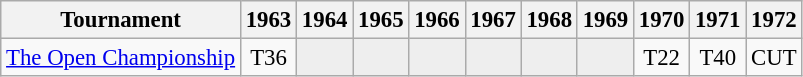<table class="wikitable" style="font-size:95%;text-align:center;">
<tr>
<th>Tournament</th>
<th>1963</th>
<th>1964</th>
<th>1965</th>
<th>1966</th>
<th>1967</th>
<th>1968</th>
<th>1969</th>
<th>1970</th>
<th>1971</th>
<th>1972</th>
</tr>
<tr>
<td align=left><a href='#'>The Open Championship</a></td>
<td>T36</td>
<td style="background:#eeeeee;"></td>
<td style="background:#eeeeee;"></td>
<td style="background:#eeeeee;"></td>
<td style="background:#eeeeee;"></td>
<td style="background:#eeeeee;"></td>
<td style="background:#eeeeee;"></td>
<td>T22</td>
<td>T40</td>
<td>CUT</td>
</tr>
</table>
